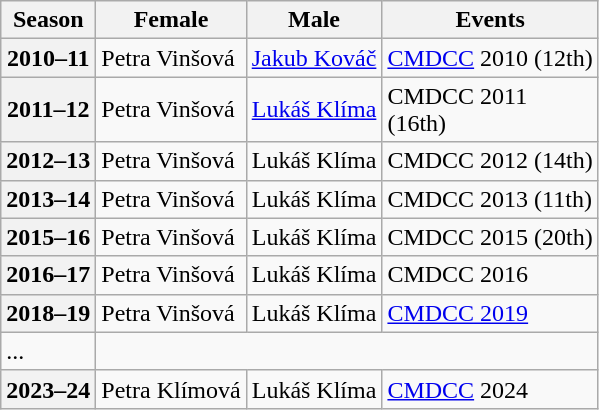<table class="wikitable">
<tr>
<th scope="col">Season</th>
<th scope="col">Female</th>
<th scope="col">Male</th>
<th scope="col">Events</th>
</tr>
<tr>
<th scope="row">2010–11</th>
<td>Petra Vinšová</td>
<td><a href='#'>Jakub Kováč</a></td>
<td><a href='#'>CMDCC</a> 2010 (12th)</td>
</tr>
<tr>
<th scope="row">2011–12</th>
<td>Petra Vinšová</td>
<td><a href='#'>Lukáš Klíma</a></td>
<td>CMDCC 2011 <br> (16th)</td>
</tr>
<tr>
<th scope="row">2012–13</th>
<td>Petra Vinšová</td>
<td>Lukáš Klíma</td>
<td>CMDCC 2012 (14th)</td>
</tr>
<tr>
<th scope="row">2013–14</th>
<td>Petra Vinšová</td>
<td>Lukáš Klíma</td>
<td>CMDCC 2013 (11th)</td>
</tr>
<tr>
<th scope="row">2015–16</th>
<td>Petra Vinšová</td>
<td>Lukáš Klíma</td>
<td>CMDCC 2015 (20th)</td>
</tr>
<tr>
<th scope="row">2016–17</th>
<td>Petra Vinšová</td>
<td>Lukáš Klíma</td>
<td>CMDCC 2016 </td>
</tr>
<tr>
<th scope="row">2018–19</th>
<td>Petra Vinšová</td>
<td>Lukáš Klíma</td>
<td><a href='#'>CMDCC 2019</a> </td>
</tr>
<tr>
<td>...</td>
</tr>
<tr>
<th scope="row">2023–24</th>
<td>Petra Klímová</td>
<td>Lukáš Klíma</td>
<td><a href='#'>CMDCC</a> 2024 </td>
</tr>
</table>
